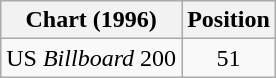<table class="wikitable">
<tr>
<th>Chart (1996)</th>
<th>Position</th>
</tr>
<tr>
<td>US <em>Billboard</em> 200</td>
<td style="text-align:center">51</td>
</tr>
</table>
